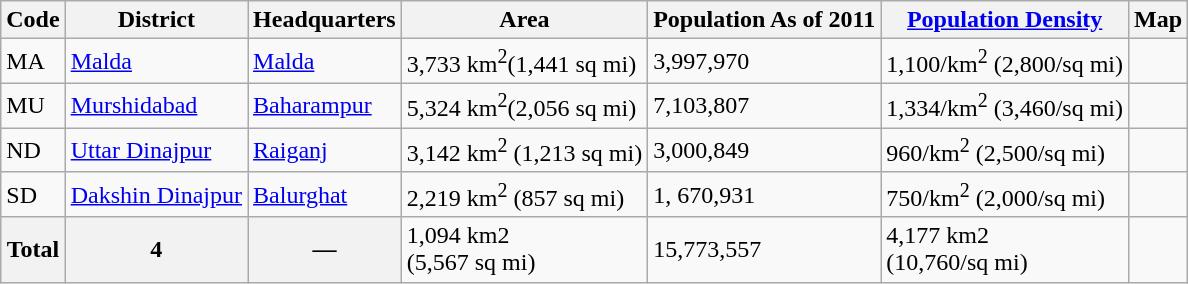<table class="wikitable sortable">
<tr>
<th>Code</th>
<th>District</th>
<th>Headquarters</th>
<th>Area</th>
<th>Population As of 2011</th>
<th><a href='#'>Population Density</a></th>
<th>Map</th>
</tr>
<tr>
<td>MA</td>
<td><a href='#'>Malda</a></td>
<td><a href='#'>Malda</a></td>
<td>3,733 km<sup>2</sup>(1,441 sq mi)</td>
<td>3,997,970</td>
<td>1,100/km<sup>2</sup> (2,800/sq mi)</td>
<td></td>
</tr>
<tr>
<td>MU</td>
<td><a href='#'>Murshidabad</a></td>
<td><a href='#'>Baharampur</a></td>
<td>5,324 km<sup>2</sup>(2,056 sq mi)</td>
<td>7,103,807</td>
<td>1,334/km<sup>2</sup> (3,460/sq mi)</td>
<td></td>
</tr>
<tr>
<td>ND</td>
<td><a href='#'>Uttar Dinajpur</a></td>
<td><a href='#'>Raiganj</a></td>
<td>3,142 km<sup>2</sup> (1,213 sq mi)</td>
<td>3,000,849</td>
<td>960/km<sup>2</sup> (2,500/sq mi)</td>
<td></td>
</tr>
<tr>
<td>SD</td>
<td><a href='#'>Dakshin Dinajpur</a></td>
<td><a href='#'>Balurghat</a></td>
<td>2,219 km<sup>2</sup> (857 sq mi)</td>
<td>1, 670,931</td>
<td>750/km<sup>2</sup> (2,000/sq mi)</td>
<td></td>
</tr>
<tr>
<th>Total</th>
<th>4</th>
<th>—</th>
<td>1,094 km2<br>(5,567 sq mi)</td>
<td>15,773,557</td>
<td>4,177 km2<br>(10,760/sq mi)</td>
<td></td>
</tr>
</table>
